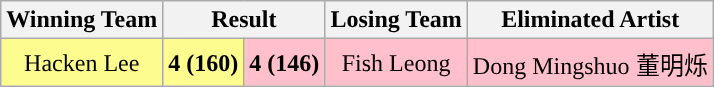<table class="wikitable" style="text-align: center;">
<tr>
<th>Winning Team</th>
<th colspan=2>Result</th>
<th>Losing Team</th>
<th>Eliminated Artist</th>
</tr>
<tr>
<td style="background:#fdfc8f;">Hacken Lee</td>
<td style="background:#fdfc8f;"><strong>4 (160)</strong></td>
<td style="background:pink;"><strong>4 (146)</strong></td>
<td style="background:pink;">Fish Leong</td>
<td style="background:pink;">Dong Mingshuo 董明烁</td>
</tr>
</table>
